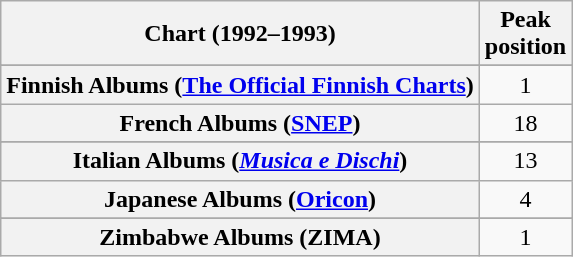<table class="wikitable sortable plainrowheaders" style="text-align:center">
<tr>
<th scope="col">Chart (1992–1993)</th>
<th scope="col">Peak<br> position</th>
</tr>
<tr>
</tr>
<tr>
</tr>
<tr>
</tr>
<tr>
</tr>
<tr>
<th scope="row">Finnish Albums (<a href='#'>The Official Finnish Charts</a>)</th>
<td align="center">1</td>
</tr>
<tr>
<th scope="row">French Albums (<a href='#'>SNEP</a>)</th>
<td align="center">18</td>
</tr>
<tr>
</tr>
<tr>
</tr>
<tr>
<th scope="row">Italian Albums (<em><a href='#'>Musica e Dischi</a></em>)</th>
<td align="center">13</td>
</tr>
<tr>
<th scope="row">Japanese Albums (<a href='#'>Oricon</a>)</th>
<td align="center">4</td>
</tr>
<tr>
</tr>
<tr>
</tr>
<tr>
</tr>
<tr>
</tr>
<tr>
</tr>
<tr>
</tr>
<tr>
<th scope="row">Zimbabwe Albums (ZIMA)</th>
<td>1</td>
</tr>
</table>
